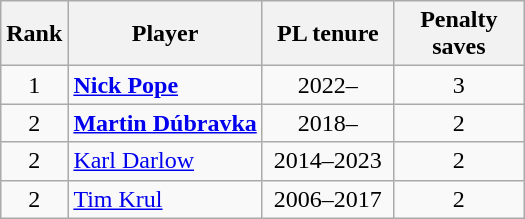<table class="wikitable sortable" style="text-align:center">
<tr>
<th>Rank</th>
<th>Player</th>
<th style="width: 5em;">PL tenure</th>
<th style="width: 5em;">Penalty saves</th>
</tr>
<tr>
<td>1</td>
<td style="text-align:left"><strong><a href='#'>Nick Pope</a></strong></td>
<td>2022–</td>
<td>3</td>
</tr>
<tr>
<td>2</td>
<td style="text-align:left"><strong><a href='#'>Martin Dúbravka</a></strong></td>
<td>2018–</td>
<td>2</td>
</tr>
<tr>
<td>2</td>
<td style="text-align:left"><a href='#'>Karl Darlow</a></td>
<td>2014–2023</td>
<td>2</td>
</tr>
<tr>
<td>2</td>
<td style="text-align:left"><a href='#'>Tim Krul</a></td>
<td>2006–2017</td>
<td>2</td>
</tr>
</table>
